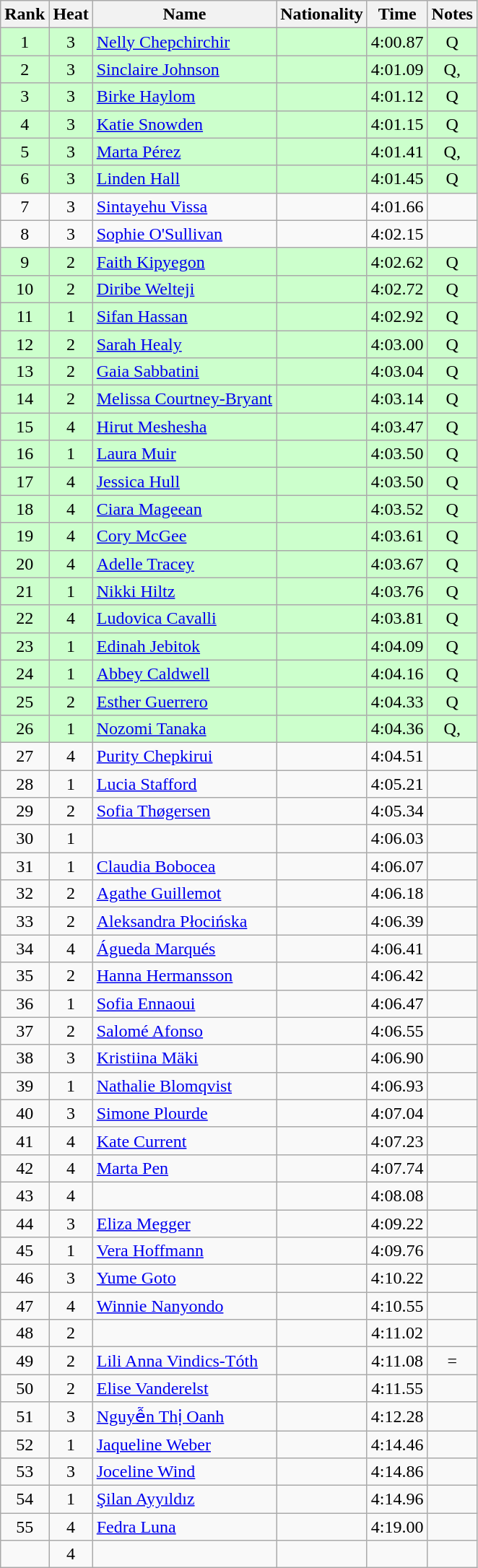<table class="wikitable sortable" style="text-align:center">
<tr>
<th>Rank</th>
<th>Heat</th>
<th>Name</th>
<th>Nationality</th>
<th>Time</th>
<th>Notes</th>
</tr>
<tr bgcolor=ccffcc>
<td>1</td>
<td>3</td>
<td align="left"><a href='#'>Nelly Chepchirchir</a></td>
<td align="left"></td>
<td>4:00.87</td>
<td>Q</td>
</tr>
<tr bgcolor=ccffcc>
<td>2</td>
<td>3</td>
<td align="left"><a href='#'>Sinclaire Johnson</a></td>
<td align="left"></td>
<td>4:01.09</td>
<td>Q, </td>
</tr>
<tr bgcolor=ccffcc>
<td>3</td>
<td>3</td>
<td align="left"><a href='#'>Birke Haylom</a></td>
<td align="left"></td>
<td>4:01.12</td>
<td>Q</td>
</tr>
<tr bgcolor=ccffcc>
<td>4</td>
<td>3</td>
<td align=left><a href='#'>Katie Snowden</a></td>
<td align="left"></td>
<td>4:01.15</td>
<td>Q</td>
</tr>
<tr bgcolor=ccffcc>
<td>5</td>
<td>3</td>
<td align="left"><a href='#'>Marta Pérez</a></td>
<td align="left"></td>
<td>4:01.41</td>
<td>Q, </td>
</tr>
<tr bgcolor=ccffcc>
<td>6</td>
<td>3</td>
<td align="left"><a href='#'>Linden Hall</a></td>
<td align="left"></td>
<td>4:01.45</td>
<td>Q</td>
</tr>
<tr>
<td>7</td>
<td>3</td>
<td align="left"><a href='#'>Sintayehu Vissa</a></td>
<td align="left"></td>
<td>4:01.66</td>
<td></td>
</tr>
<tr>
<td>8</td>
<td>3</td>
<td align=left><a href='#'>Sophie O'Sullivan</a></td>
<td align="left"></td>
<td>4:02.15</td>
<td></td>
</tr>
<tr bgcolor=ccffcc>
<td>9</td>
<td>2</td>
<td align="left"><a href='#'>Faith Kipyegon</a></td>
<td align="left"></td>
<td>4:02.62</td>
<td>Q</td>
</tr>
<tr bgcolor=ccffcc>
<td>10</td>
<td>2</td>
<td align="left"><a href='#'>Diribe Welteji</a></td>
<td align="left"></td>
<td>4:02.72</td>
<td>Q</td>
</tr>
<tr bgcolor=ccffcc>
<td>11</td>
<td>1</td>
<td align="left"><a href='#'>Sifan Hassan</a></td>
<td align="left"></td>
<td>4:02.92</td>
<td>Q</td>
</tr>
<tr bgcolor=ccffcc>
<td>12</td>
<td>2</td>
<td align=left><a href='#'>Sarah Healy</a></td>
<td align="left"></td>
<td>4:03.00</td>
<td>Q</td>
</tr>
<tr bgcolor=ccffcc>
<td>13</td>
<td>2</td>
<td align="left"><a href='#'>Gaia Sabbatini</a></td>
<td align="left"></td>
<td>4:03.04</td>
<td>Q</td>
</tr>
<tr bgcolor=ccffcc>
<td>14</td>
<td>2</td>
<td align="left"><a href='#'>Melissa Courtney-Bryant</a></td>
<td align="left"></td>
<td>4:03.14</td>
<td>Q</td>
</tr>
<tr bgcolor=ccffcc>
<td>15</td>
<td>4</td>
<td align="left"><a href='#'>Hirut Meshesha</a></td>
<td align="left"></td>
<td>4:03.47</td>
<td>Q</td>
</tr>
<tr bgcolor=ccffcc>
<td>16</td>
<td>1</td>
<td align="left"><a href='#'>Laura Muir</a></td>
<td align="left"></td>
<td>4:03.50</td>
<td>Q</td>
</tr>
<tr bgcolor=ccffcc>
<td>17</td>
<td>4</td>
<td align="left"><a href='#'>Jessica Hull</a></td>
<td align="left"></td>
<td>4:03.50</td>
<td>Q</td>
</tr>
<tr bgcolor=ccffcc>
<td>18</td>
<td>4</td>
<td align="left"><a href='#'>Ciara Mageean</a></td>
<td align="left"></td>
<td>4:03.52</td>
<td>Q</td>
</tr>
<tr bgcolor=ccffcc>
<td>19</td>
<td>4</td>
<td align="left"><a href='#'>Cory McGee</a></td>
<td align="left"></td>
<td>4:03.61</td>
<td>Q</td>
</tr>
<tr bgcolor=ccffcc>
<td>20</td>
<td>4</td>
<td align="left"><a href='#'>Adelle Tracey</a></td>
<td align="left"></td>
<td>4:03.67</td>
<td>Q</td>
</tr>
<tr bgcolor=ccffcc>
<td>21</td>
<td>1</td>
<td align="left"><a href='#'>Nikki Hiltz</a></td>
<td align="left"></td>
<td>4:03.76</td>
<td>Q</td>
</tr>
<tr bgcolor=ccffcc>
<td>22</td>
<td>4</td>
<td align="left"><a href='#'>Ludovica Cavalli</a></td>
<td align="left"></td>
<td>4:03.81</td>
<td>Q</td>
</tr>
<tr bgcolor=ccffcc>
<td>23</td>
<td>1</td>
<td align="left"><a href='#'>Edinah Jebitok</a></td>
<td align="left"></td>
<td>4:04.09</td>
<td>Q</td>
</tr>
<tr bgcolor=ccffcc>
<td>24</td>
<td>1</td>
<td align="left"><a href='#'>Abbey Caldwell</a></td>
<td align="left"></td>
<td>4:04.16</td>
<td>Q</td>
</tr>
<tr bgcolor=ccffcc>
<td>25</td>
<td>2</td>
<td align=left><a href='#'>Esther Guerrero</a></td>
<td align="left"></td>
<td>4:04.33</td>
<td>Q</td>
</tr>
<tr bgcolor=ccffcc>
<td>26</td>
<td>1</td>
<td align="left"><a href='#'>Nozomi Tanaka</a></td>
<td align="left"></td>
<td>4:04.36</td>
<td>Q, </td>
</tr>
<tr>
<td>27</td>
<td>4</td>
<td align="left"><a href='#'>Purity Chepkirui</a></td>
<td align="left"></td>
<td>4:04.51</td>
<td></td>
</tr>
<tr>
<td>28</td>
<td>1</td>
<td align="left"><a href='#'>Lucia Stafford</a></td>
<td align="left"></td>
<td>4:05.21</td>
<td></td>
</tr>
<tr>
<td>29</td>
<td>2</td>
<td align=left><a href='#'>Sofia Thøgersen</a></td>
<td align="left"></td>
<td>4:05.34</td>
<td></td>
</tr>
<tr>
<td>30</td>
<td>1</td>
<td align="left"></td>
<td align="left"></td>
<td>4:06.03</td>
<td></td>
</tr>
<tr>
<td>31</td>
<td>1</td>
<td align="left"><a href='#'>Claudia Bobocea</a></td>
<td align="left"></td>
<td>4:06.07</td>
<td></td>
</tr>
<tr>
<td>32</td>
<td>2</td>
<td align=left><a href='#'>Agathe Guillemot</a></td>
<td align="left"></td>
<td>4:06.18</td>
<td></td>
</tr>
<tr>
<td>33</td>
<td>2</td>
<td align="left"><a href='#'>Aleksandra Płocińska</a></td>
<td align="left"></td>
<td>4:06.39</td>
<td></td>
</tr>
<tr>
<td>34</td>
<td>4</td>
<td align="left"><a href='#'>Águeda Marqués</a></td>
<td align="left"></td>
<td>4:06.41</td>
<td></td>
</tr>
<tr>
<td>35</td>
<td>2</td>
<td align=left><a href='#'>Hanna Hermansson</a></td>
<td align="left"></td>
<td>4:06.42</td>
<td></td>
</tr>
<tr>
<td>36</td>
<td>1</td>
<td align="left"><a href='#'>Sofia Ennaoui</a></td>
<td align="left"></td>
<td>4:06.47</td>
<td></td>
</tr>
<tr>
<td>37</td>
<td>2</td>
<td align="left"><a href='#'>Salomé Afonso</a></td>
<td align="left"></td>
<td>4:06.55</td>
<td></td>
</tr>
<tr>
<td>38</td>
<td>3</td>
<td align=left><a href='#'>Kristiina Mäki</a></td>
<td align="left"></td>
<td>4:06.90</td>
<td></td>
</tr>
<tr>
<td>39</td>
<td>1</td>
<td align="left"><a href='#'>Nathalie Blomqvist</a></td>
<td align="left"></td>
<td>4:06.93</td>
<td></td>
</tr>
<tr>
<td>40</td>
<td>3</td>
<td align="left"><a href='#'>Simone Plourde</a></td>
<td align="left"></td>
<td>4:07.04</td>
<td></td>
</tr>
<tr>
<td>41</td>
<td>4</td>
<td align="left"><a href='#'>Kate Current</a></td>
<td align="left"></td>
<td>4:07.23</td>
<td></td>
</tr>
<tr>
<td>42</td>
<td>4</td>
<td align="left"><a href='#'>Marta Pen</a></td>
<td align="left"></td>
<td>4:07.74</td>
<td></td>
</tr>
<tr>
<td>43</td>
<td>4</td>
<td align="left"></td>
<td align="left"></td>
<td>4:08.08</td>
<td></td>
</tr>
<tr>
<td>44</td>
<td>3</td>
<td align="left"><a href='#'>Eliza Megger</a></td>
<td align="left"></td>
<td>4:09.22</td>
<td></td>
</tr>
<tr>
<td>45</td>
<td>1</td>
<td align="left"><a href='#'>Vera Hoffmann</a></td>
<td align="left"></td>
<td>4:09.76</td>
<td></td>
</tr>
<tr>
<td>46</td>
<td>3</td>
<td align="left"><a href='#'>Yume Goto</a></td>
<td align="left"></td>
<td>4:10.22</td>
<td></td>
</tr>
<tr>
<td>47</td>
<td>4</td>
<td align="left"><a href='#'>Winnie Nanyondo</a></td>
<td align="left"></td>
<td>4:10.55</td>
<td></td>
</tr>
<tr>
<td>48</td>
<td>2</td>
<td align="left"></td>
<td align="left"></td>
<td>4:11.02</td>
<td></td>
</tr>
<tr>
<td>49</td>
<td>2</td>
<td align="left"><a href='#'>Lili Anna Vindics-Tóth</a></td>
<td align="left"></td>
<td>4:11.08</td>
<td>=</td>
</tr>
<tr>
<td>50</td>
<td>2</td>
<td align=left><a href='#'>Elise Vanderelst</a></td>
<td align="left"></td>
<td>4:11.55</td>
<td></td>
</tr>
<tr>
<td>51</td>
<td>3</td>
<td align="left"><a href='#'>Nguyễn Thị Oanh</a></td>
<td align="left"></td>
<td>4:12.28</td>
<td></td>
</tr>
<tr>
<td>52</td>
<td>1</td>
<td align="left"><a href='#'>Jaqueline Weber</a></td>
<td align="left"></td>
<td>4:14.46</td>
<td></td>
</tr>
<tr>
<td>53</td>
<td>3</td>
<td align=left><a href='#'>Joceline Wind</a></td>
<td align="left"></td>
<td>4:14.86</td>
<td></td>
</tr>
<tr>
<td>54</td>
<td>1</td>
<td align="left"><a href='#'>Şilan Ayyıldız</a></td>
<td align="left"></td>
<td>4:14.96</td>
<td></td>
</tr>
<tr>
<td>55</td>
<td>4</td>
<td align="left"><a href='#'>Fedra Luna</a></td>
<td align="left"></td>
<td>4:19.00</td>
<td></td>
</tr>
<tr>
<td></td>
<td>4</td>
<td align="left"></td>
<td align="left"></td>
<td></td>
<td></td>
</tr>
</table>
